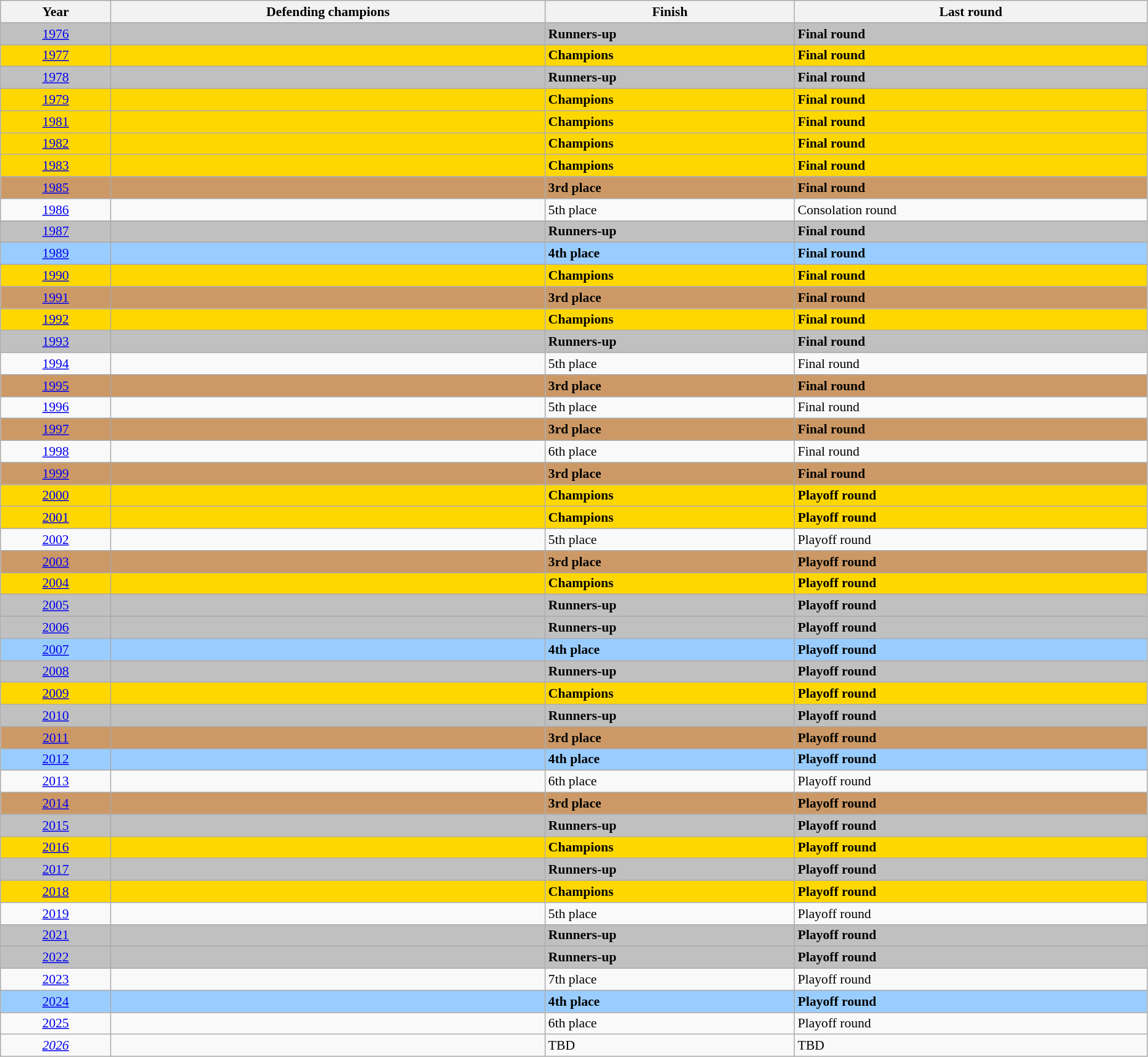<table class="wikitable" style="width:98%; font-size:90%;">
<tr>
<th>Year</th>
<th>Defending champions</th>
<th>Finish</th>
<th>Last round</th>
</tr>
<tr style="background-color:silver;">
<td align="center"><a href='#'>1976</a></td>
<td></td>
<td><strong>Runners-up</strong></td>
<td><strong>Final round</strong></td>
</tr>
<tr style="background-color:gold;">
<td align="center"><a href='#'>1977</a></td>
<td></td>
<td><strong>Champions</strong></td>
<td><strong>Final round</strong></td>
</tr>
<tr style="background-color:silver;">
<td align="center"><a href='#'>1978</a></td>
<td></td>
<td><strong>Runners-up</strong></td>
<td><strong>Final round</strong></td>
</tr>
<tr style="background-color:gold;">
<td align="center"><a href='#'>1979</a></td>
<td></td>
<td><strong>Champions</strong></td>
<td><strong>Final round</strong></td>
</tr>
<tr style="background-color:gold;">
<td align="center"><a href='#'>1981</a></td>
<td></td>
<td><strong>Champions</strong></td>
<td><strong>Final round</strong></td>
</tr>
<tr style="background-color:gold;">
<td align="center"><a href='#'>1982</a></td>
<td></td>
<td><strong>Champions</strong></td>
<td><strong>Final round</strong></td>
</tr>
<tr style="background-color:gold;">
<td align="center"><a href='#'>1983</a></td>
<td></td>
<td><strong>Champions</strong></td>
<td><strong>Final round</strong></td>
</tr>
<tr style="background-color:#CC9966;">
<td align="center"><a href='#'>1985</a></td>
<td></td>
<td><strong>3rd place</strong></td>
<td><strong>Final round</strong></td>
</tr>
<tr>
<td align="center"><a href='#'>1986</a></td>
<td></td>
<td>5th place</td>
<td>Consolation round</td>
</tr>
<tr style="background-color:silver;">
<td align="center"><a href='#'>1987</a></td>
<td></td>
<td><strong>Runners-up</strong></td>
<td><strong>Final round</strong></td>
</tr>
<tr style="background-color:#9ACDFF;">
<td align="center"><a href='#'>1989</a></td>
<td></td>
<td><strong>4th place</strong></td>
<td><strong>Final round</strong></td>
</tr>
<tr style="background-color:gold;">
<td align="center"><a href='#'>1990</a></td>
<td></td>
<td><strong>Champions</strong></td>
<td><strong>Final round</strong></td>
</tr>
<tr style="background-color:#CC9966;">
<td align="center"><a href='#'>1991</a></td>
<td></td>
<td><strong>3rd place</strong></td>
<td><strong>Final round</strong></td>
</tr>
<tr style="background-color:gold;">
<td align="center"><a href='#'>1992</a></td>
<td></td>
<td><strong>Champions</strong></td>
<td><strong>Final round</strong></td>
</tr>
<tr style="background-color:silver;">
<td align="center"><a href='#'>1993</a></td>
<td></td>
<td><strong>Runners-up</strong></td>
<td><strong>Final round</strong></td>
</tr>
<tr>
<td align="center"><a href='#'>1994</a></td>
<td></td>
<td>5th place</td>
<td>Final round</td>
</tr>
<tr style="background-color:#CC9966;">
<td align="center"><a href='#'>1995</a></td>
<td></td>
<td><strong>3rd place</strong></td>
<td><strong>Final round</strong></td>
</tr>
<tr>
<td align="center"><a href='#'>1996</a></td>
<td></td>
<td>5th place</td>
<td>Final round</td>
</tr>
<tr style="background-color:#CC9966;">
<td align="center"><a href='#'>1997</a></td>
<td></td>
<td><strong>3rd place</strong></td>
<td><strong>Final round</strong></td>
</tr>
<tr>
<td align="center"><a href='#'>1998</a></td>
<td></td>
<td>6th place</td>
<td>Final round</td>
</tr>
<tr style="background-color:#CC9966;">
<td align="center"><a href='#'>1999</a></td>
<td></td>
<td><strong>3rd place</strong></td>
<td><strong>Final round</strong></td>
</tr>
<tr style="background-color:gold;">
<td align="center"><a href='#'>2000</a></td>
<td></td>
<td><strong>Champions</strong></td>
<td><strong>Playoff round</strong></td>
</tr>
<tr style="background-color:gold;">
<td align="center"><a href='#'>2001</a></td>
<td></td>
<td><strong>Champions</strong></td>
<td><strong>Playoff round</strong></td>
</tr>
<tr>
<td align="center"><a href='#'>2002</a></td>
<td></td>
<td>5th place</td>
<td>Playoff round</td>
</tr>
<tr style="background-color:#CC9966;">
<td align="center"><a href='#'>2003</a></td>
<td></td>
<td><strong>3rd place</strong></td>
<td><strong>Playoff round</strong></td>
</tr>
<tr style="background-color:gold;">
<td align="center"><a href='#'>2004</a></td>
<td></td>
<td><strong>Champions</strong></td>
<td><strong>Playoff round</strong></td>
</tr>
<tr style="background-color:silver;">
<td align="center"><a href='#'>2005</a></td>
<td></td>
<td><strong>Runners-up</strong></td>
<td><strong>Playoff round</strong></td>
</tr>
<tr style="background-color:silver;">
<td align="center"><a href='#'>2006</a></td>
<td></td>
<td><strong>Runners-up</strong></td>
<td><strong>Playoff round</strong></td>
</tr>
<tr style="background-color:#9ACDFF;">
<td align="center"><a href='#'>2007</a></td>
<td></td>
<td><strong>4th place</strong></td>
<td><strong>Playoff round</strong></td>
</tr>
<tr style="background-color:silver;">
<td align="center"><a href='#'>2008</a></td>
<td></td>
<td><strong>Runners-up</strong></td>
<td><strong>Playoff round</strong></td>
</tr>
<tr style="background-color:gold;">
<td align="center"><a href='#'>2009</a></td>
<td></td>
<td><strong>Champions</strong></td>
<td><strong>Playoff round</strong></td>
</tr>
<tr style="background-color:silver;">
<td align="center"><a href='#'>2010</a></td>
<td></td>
<td><strong>Runners-up</strong></td>
<td><strong>Playoff round</strong></td>
</tr>
<tr style="background-color:#CC9966;">
<td align="center"><a href='#'>2011</a></td>
<td></td>
<td><strong>3rd place</strong></td>
<td><strong>Playoff round</strong></td>
</tr>
<tr style="background-color:#9ACDFF;">
<td align="center"><a href='#'>2012</a></td>
<td></td>
<td><strong>4th place</strong></td>
<td><strong>Playoff round</strong></td>
</tr>
<tr>
<td align="center"><a href='#'>2013</a></td>
<td></td>
<td>6th place</td>
<td>Playoff round</td>
</tr>
<tr style="background-color:#CC9966;">
<td align="center"><a href='#'>2014</a></td>
<td></td>
<td><strong>3rd place</strong></td>
<td><strong>Playoff round</strong></td>
</tr>
<tr style="background-color:silver;">
<td align="center"><a href='#'>2015</a></td>
<td></td>
<td><strong>Runners-up</strong></td>
<td><strong>Playoff round</strong></td>
</tr>
<tr style="background-color:gold;">
<td align="center"><a href='#'>2016</a></td>
<td></td>
<td><strong>Champions</strong></td>
<td><strong>Playoff round</strong></td>
</tr>
<tr style="background-color:silver;">
<td align="center"><a href='#'>2017</a></td>
<td></td>
<td><strong>Runners-up</strong></td>
<td><strong>Playoff round</strong></td>
</tr>
<tr style="background-color:gold;">
<td align="center"><a href='#'>2018</a></td>
<td></td>
<td><strong>Champions</strong></td>
<td><strong>Playoff round</strong></td>
</tr>
<tr>
<td align="center"><a href='#'>2019</a></td>
<td></td>
<td>5th place</td>
<td>Playoff round</td>
</tr>
<tr style="background-color:silver;">
<td align="center"><a href='#'>2021</a></td>
<td></td>
<td><strong>Runners-up</strong></td>
<td><strong>Playoff round</strong></td>
</tr>
<tr style="background-color:silver;">
<td align="center"><a href='#'>2022</a></td>
<td></td>
<td><strong>Runners-up</strong></td>
<td><strong>Playoff round</strong></td>
</tr>
<tr>
<td align="center"><a href='#'>2023</a></td>
<td></td>
<td>7th place</td>
<td>Playoff round</td>
</tr>
<tr style="background-color:#9ACDFF;">
<td align="center"><a href='#'>2024</a></td>
<td></td>
<td><strong>4th place</strong></td>
<td><strong>Playoff round</strong></td>
</tr>
<tr>
<td align="center"><a href='#'>2025</a></td>
<td></td>
<td>6th place</td>
<td>Playoff round</td>
</tr>
<tr>
<td align="center"><em><a href='#'>2026</a></em></td>
<td></td>
<td>TBD</td>
<td>TBD</td>
</tr>
</table>
